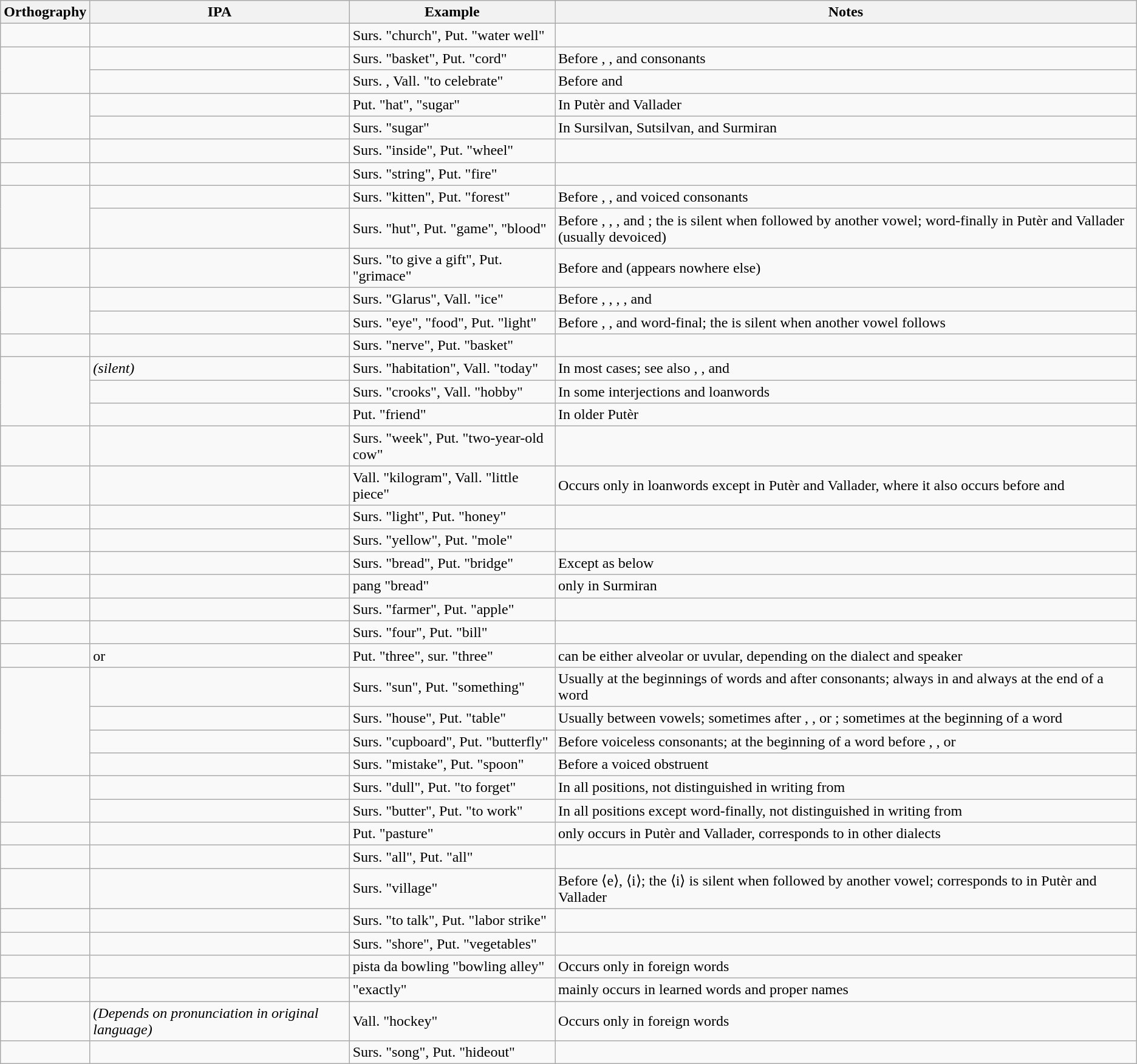<table class=wikitable>
<tr>
<th>Orthography</th>
<th>IPA</th>
<th>Example</th>
<th>Notes</th>
</tr>
<tr>
<td></td>
<td></td>
<td>Surs.  "church", Put.  "water well"</td>
<td></td>
</tr>
<tr>
<td rowspan=2></td>
<td></td>
<td>Surs.  "basket", Put.  "cord"</td>
<td>Before , ,  and consonants</td>
</tr>
<tr>
<td></td>
<td>Surs. , Vall.  "to celebrate"</td>
<td>Before  and </td>
</tr>
<tr>
<td rowspan=2></td>
<td></td>
<td>Put.  "hat",  "sugar"</td>
<td>In Putèr and Vallader</td>
</tr>
<tr>
<td></td>
<td>Surs.  "sugar"</td>
<td>In Sursilvan, Sutsilvan, and Surmiran</td>
</tr>
<tr>
<td></td>
<td></td>
<td>Surs.  "inside", Put.  "wheel"</td>
<td></td>
</tr>
<tr>
<td></td>
<td></td>
<td>Surs.  "string", Put.  "fire"</td>
<td></td>
</tr>
<tr>
<td rowspan=2></td>
<td></td>
<td>Surs.  "kitten", Put.  "forest"</td>
<td>Before , ,  and voiced consonants</td>
</tr>
<tr>
<td></td>
<td>Surs.  "hut", Put.  "game",   "blood"</td>
<td>Before , , , and ; the  is silent when followed by another vowel; word-finally in Putèr and Vallader (usually devoiced)</td>
</tr>
<tr>
<td></td>
<td></td>
<td>Surs.  "to give a gift", Put.  "grimace"</td>
<td>Before  and  (appears nowhere else)</td>
</tr>
<tr>
<td rowspan=2></td>
<td></td>
<td>Surs.  "Glarus", Vall.  "ice"</td>
<td>Before , , , , and </td>
</tr>
<tr>
<td></td>
<td>Surs.  "eye",  "food", Put.  "light"</td>
<td>Before , , and word-final; the  is silent when another vowel follows</td>
</tr>
<tr>
<td></td>
<td></td>
<td>Surs.  "nerve", Put.  "basket"</td>
<td></td>
</tr>
<tr>
<td rowspan=3></td>
<td><em>(silent)</em></td>
<td>Surs.  "habitation", Vall.  "today"</td>
<td>In most cases; see also , , and </td>
</tr>
<tr>
<td></td>
<td>Surs.  "crooks", Vall.  "hobby"</td>
<td>In some interjections and loanwords</td>
</tr>
<tr>
<td></td>
<td>Put.   "friend"</td>
<td>In older Putèr</td>
</tr>
<tr>
<td></td>
<td></td>
<td>Surs.  "week", Put.  "two-year-old cow"</td>
<td></td>
</tr>
<tr>
<td></td>
<td></td>
<td>Vall.  "kilogram", Vall.  "little piece"</td>
<td>Occurs only in loanwords except in Putèr and Vallader, where it also occurs before  and </td>
</tr>
<tr>
<td></td>
<td></td>
<td>Surs.  "light", Put.  "honey"</td>
<td></td>
</tr>
<tr>
<td></td>
<td></td>
<td>Surs.  "yellow", Put.  "mole"</td>
<td></td>
</tr>
<tr>
<td></td>
<td></td>
<td>Surs.  "bread", Put.  "bridge"</td>
<td>Except as below</td>
</tr>
<tr>
<td></td>
<td></td>
<td>pang "bread"</td>
<td>only in Surmiran</td>
</tr>
<tr>
<td></td>
<td></td>
<td>Surs.  "farmer", Put.  "apple"</td>
<td></td>
</tr>
<tr>
<td></td>
<td></td>
<td>Surs.  "four", Put.  "bill"</td>
<td></td>
</tr>
<tr>
<td></td>
<td> or </td>
<td>Put.  "three", sur.  "three"</td>
<td>can be either alveolar or uvular, depending on the dialect and speaker</td>
</tr>
<tr>
<td rowspan=4></td>
<td></td>
<td>Surs.  "sun", Put.  "something"</td>
<td>Usually at the beginnings of words and after consonants; always in  and always at the end of a word</td>
</tr>
<tr>
<td></td>
<td>Surs.  "house", Put.  "table"</td>
<td>Usually between vowels; sometimes after , , or ; sometimes at the beginning of a word</td>
</tr>
<tr>
<td></td>
<td>Surs.  "cupboard", Put.  "butterfly"</td>
<td>Before voiceless consonants; at the beginning of a word before , , or </td>
</tr>
<tr>
<td></td>
<td>Surs.  "mistake", Put.  "spoon"</td>
<td>Before a voiced obstruent</td>
</tr>
<tr>
<td rowspan=2></td>
<td></td>
<td>Surs.  "dull", Put.  "to forget"</td>
<td>In all positions, not distinguished in writing from </td>
</tr>
<tr>
<td></td>
<td>Surs.  "butter", Put.  "to work"</td>
<td>In all positions except word-finally, not distinguished in writing from </td>
</tr>
<tr>
<td></td>
<td></td>
<td>Put.  "pasture"</td>
<td>only occurs in Putèr and Vallader, corresponds to  in other dialects</td>
</tr>
<tr>
<td></td>
<td></td>
<td>Surs.  "all", Put.  "all"</td>
<td></td>
</tr>
<tr>
<td></td>
<td></td>
<td>Surs.  "village"</td>
<td>Before ⟨e⟩, ⟨i⟩; the ⟨i⟩ is silent when followed by another vowel; corresponds to  in Putèr and Vallader</td>
</tr>
<tr>
<td></td>
<td></td>
<td>Surs.  "to talk", Put.  "labor strike"</td>
<td></td>
</tr>
<tr>
<td></td>
<td></td>
<td>Surs.  "shore", Put.  "vegetables"</td>
<td></td>
</tr>
<tr>
<td></td>
<td></td>
<td>pista da bowling "bowling alley"</td>
<td>Occurs only in foreign words</td>
</tr>
<tr>
<td></td>
<td></td>
<td> "exactly"</td>
<td>mainly occurs in learned words and proper names</td>
</tr>
<tr>
<td></td>
<td><em>(Depends on pronunciation in original language)</em></td>
<td>Vall.  "hockey"</td>
<td>Occurs only in foreign words</td>
</tr>
<tr>
<td></td>
<td></td>
<td>Surs.  "song", Put.  "hideout"</td>
<td></td>
</tr>
</table>
